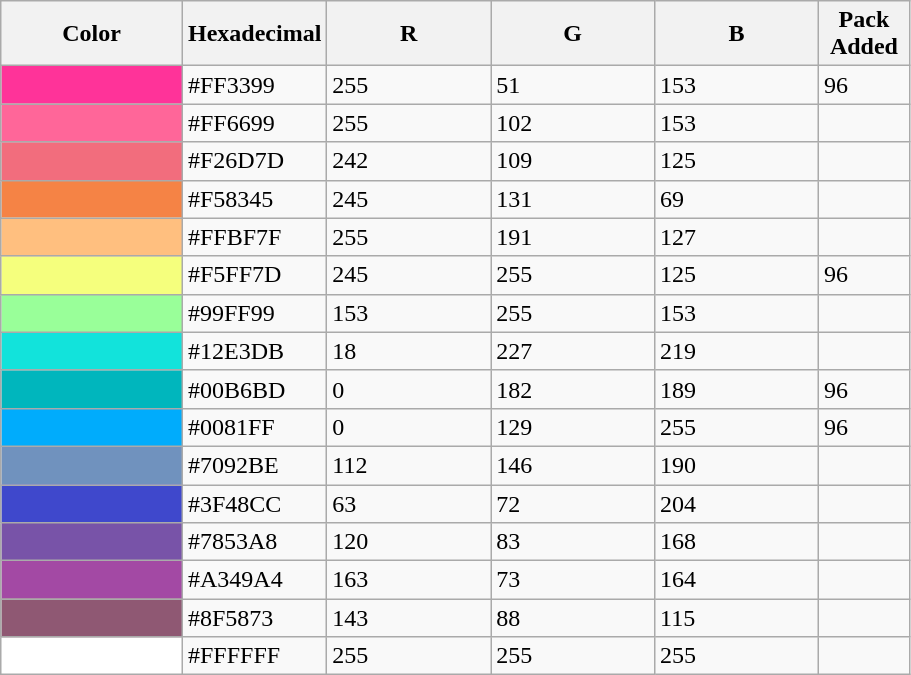<table class="wikitable" width=48%>
<tr>
<th width=20%>Color</th>
<th width=10%>Hexadecimal</th>
<th>R</th>
<th>G</th>
<th>B</th>
<th width="10%">Pack Added</th>
</tr>
<tr>
<td style="background:#ff3399;"></td>
<td>#FF3399</td>
<td>255</td>
<td>51</td>
<td>153</td>
<td>96</td>
</tr>
<tr>
<td style="background:#ff6699;"></td>
<td>#FF6699</td>
<td>255</td>
<td>102</td>
<td>153</td>
<td></td>
</tr>
<tr>
<td style="background:#f26d7d;"></td>
<td>#F26D7D</td>
<td>242</td>
<td>109</td>
<td>125</td>
<td></td>
</tr>
<tr>
<td style="background:#f58345;"></td>
<td>#F58345</td>
<td>245</td>
<td>131</td>
<td>69</td>
<td></td>
</tr>
<tr>
<td style="background:#ffbf7f;"></td>
<td>#FFBF7F</td>
<td>255</td>
<td>191</td>
<td>127</td>
<td></td>
</tr>
<tr>
<td style="background:#f5ff7d;"></td>
<td>#F5FF7D</td>
<td>245</td>
<td>255</td>
<td>125</td>
<td>96</td>
</tr>
<tr>
<td style="background:#99ff99;"></td>
<td>#99FF99</td>
<td>153</td>
<td>255</td>
<td>153</td>
<td></td>
</tr>
<tr>
<td style="background:#12e3db;"></td>
<td>#12E3DB</td>
<td>18</td>
<td>227</td>
<td>219</td>
<td></td>
</tr>
<tr>
<td style="background:#00b6bd;"></td>
<td>#00B6BD</td>
<td>0</td>
<td>182</td>
<td>189</td>
<td>96</td>
</tr>
<tr>
<td style="background:#00acfc;"></td>
<td>#0081FF</td>
<td>0</td>
<td>129</td>
<td>255</td>
<td>96</td>
</tr>
<tr>
<td style="background:#7092be;"></td>
<td>#7092BE</td>
<td>112</td>
<td>146</td>
<td>190</td>
<td></td>
</tr>
<tr>
<td style="background:#3f48cc;"></td>
<td>#3F48CC</td>
<td>63</td>
<td>72</td>
<td>204</td>
<td></td>
</tr>
<tr>
<td style="background:#7853a8;"></td>
<td>#7853A8</td>
<td>120</td>
<td>83</td>
<td>168</td>
<td></td>
</tr>
<tr>
<td style="background:#a349a4;"></td>
<td>#A349A4</td>
<td>163</td>
<td>73</td>
<td>164</td>
<td></td>
</tr>
<tr>
<td style="background:#8f5873;"></td>
<td>#8F5873</td>
<td>143</td>
<td>88</td>
<td>115</td>
<td></td>
</tr>
<tr>
<td style="background:#ffffff;"></td>
<td>#FFFFFF</td>
<td>255</td>
<td>255</td>
<td>255</td>
<td></td>
</tr>
</table>
